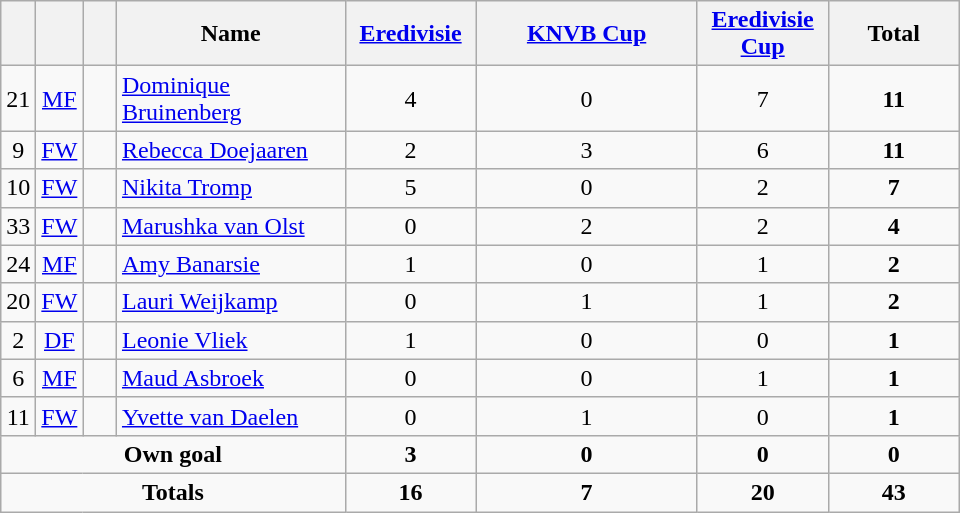<table class="wikitable sortable" style="text-align:center">
<tr>
<th width=15></th>
<th width=15></th>
<th width=15 style="unsortable"></th>
<th width=145>Name</th>
<th width=80><strong><a href='#'>Eredivisie</a></strong></th>
<th width=140><strong><a href='#'>KNVB Cup</a></strong></th>
<th width=80><strong><a href='#'>Eredivisie Cup</a></strong></th>
<th width=80>Total</th>
</tr>
<tr>
<td>21</td>
<td><a href='#'>MF</a></td>
<td></td>
<td align=left><a href='#'>Dominique Bruinenberg</a></td>
<td>4</td>
<td>0</td>
<td>7</td>
<td><strong>11</strong></td>
</tr>
<tr>
<td>9</td>
<td><a href='#'>FW</a></td>
<td></td>
<td align=left><a href='#'>Rebecca Doejaaren</a></td>
<td>2</td>
<td>3</td>
<td>6</td>
<td><strong>11</strong></td>
</tr>
<tr>
<td>10</td>
<td><a href='#'>FW</a></td>
<td></td>
<td align=left><a href='#'>Nikita Tromp</a></td>
<td>5</td>
<td>0</td>
<td>2</td>
<td><strong>7</strong></td>
</tr>
<tr>
<td>33</td>
<td><a href='#'>FW</a></td>
<td></td>
<td align=left><a href='#'>Marushka van Olst</a></td>
<td>0</td>
<td>2</td>
<td>2</td>
<td><strong>4</strong></td>
</tr>
<tr>
<td>24</td>
<td><a href='#'>MF</a></td>
<td></td>
<td align=left><a href='#'>Amy Banarsie</a></td>
<td>1</td>
<td>0</td>
<td>1</td>
<td><strong>2</strong></td>
</tr>
<tr>
<td>20</td>
<td><a href='#'>FW</a></td>
<td></td>
<td align=left><a href='#'>Lauri Weijkamp</a></td>
<td>0</td>
<td>1</td>
<td>1</td>
<td><strong>2</strong></td>
</tr>
<tr>
<td>2</td>
<td><a href='#'>DF</a></td>
<td></td>
<td align=left><a href='#'>Leonie Vliek</a></td>
<td>1</td>
<td>0</td>
<td>0</td>
<td><strong>1</strong></td>
</tr>
<tr>
<td>6</td>
<td><a href='#'>MF</a></td>
<td></td>
<td align=left><a href='#'>Maud Asbroek</a></td>
<td>0</td>
<td>0</td>
<td>1</td>
<td><strong>1</strong></td>
</tr>
<tr>
<td>11</td>
<td><a href='#'>FW</a></td>
<td></td>
<td align=left><a href='#'>Yvette van Daelen</a></td>
<td>0</td>
<td>1</td>
<td>0</td>
<td><strong>1</strong></td>
</tr>
<tr>
<td colspan=4><strong>Own goal</strong></td>
<td><strong>3</strong></td>
<td><strong>0</strong></td>
<td><strong>0</strong></td>
<td><strong>0</strong></td>
</tr>
<tr>
<td colspan=4><strong>Totals</strong></td>
<td><strong>16</strong></td>
<td><strong>7</strong></td>
<td><strong>20</strong></td>
<td><strong>43</strong></td>
</tr>
</table>
